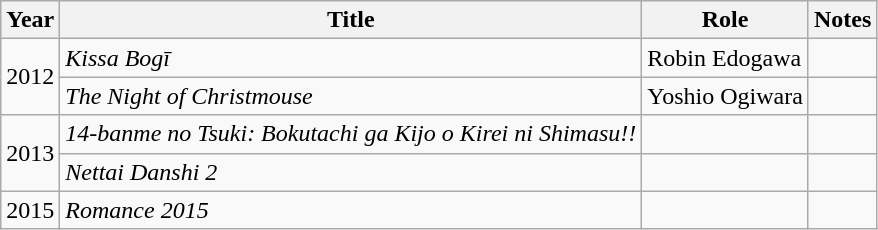<table class="wikitable">
<tr>
<th>Year</th>
<th>Title</th>
<th>Role</th>
<th>Notes</th>
</tr>
<tr>
<td rowspan="2">2012</td>
<td><em>Kissa Bogī</em></td>
<td>Robin Edogawa</td>
<td></td>
</tr>
<tr>
<td><em>The Night of Christmouse</em></td>
<td>Yoshio Ogiwara</td>
<td></td>
</tr>
<tr>
<td rowspan="2">2013</td>
<td><em>14-banme no Tsuki: Bokutachi ga Kijo o Kirei ni Shimasu!!</em></td>
<td></td>
<td></td>
</tr>
<tr>
<td><em>Nettai Danshi 2</em></td>
<td></td>
<td></td>
</tr>
<tr>
<td>2015</td>
<td><em>Romance 2015</em></td>
<td></td>
<td></td>
</tr>
</table>
